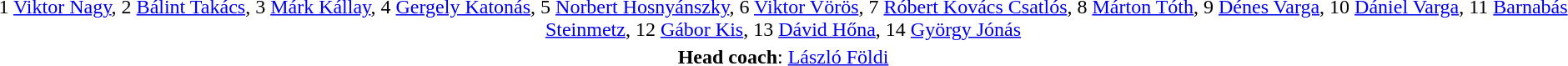<table style="text-align: center; margin-top: 2em; margin-left: auto; margin-right: auto">
<tr>
<td>1 <a href='#'>Viktor Nagy</a>, 2 <a href='#'>Bálint Takács</a>, 3 <a href='#'>Márk Kállay</a>, 4 <a href='#'>Gergely Katonás</a>, 5 <a href='#'>Norbert Hosnyánszky</a>, 6 <a href='#'>Viktor Vörös</a>, 7 <a href='#'>Róbert Kovács Csatlós</a>, 8 <a href='#'>Márton Tóth</a>, 9 <a href='#'>Dénes Varga</a>, 10 <a href='#'>Dániel Varga</a>, 11 <a href='#'>Barnabás Steinmetz</a>, 12 <a href='#'>Gábor Kis</a>, 13 <a href='#'>Dávid Hőna</a>, 14 <a href='#'>György Jónás</a></td>
</tr>
<tr>
<td><strong>Head coach</strong>: <a href='#'>László Földi</a></td>
</tr>
</table>
